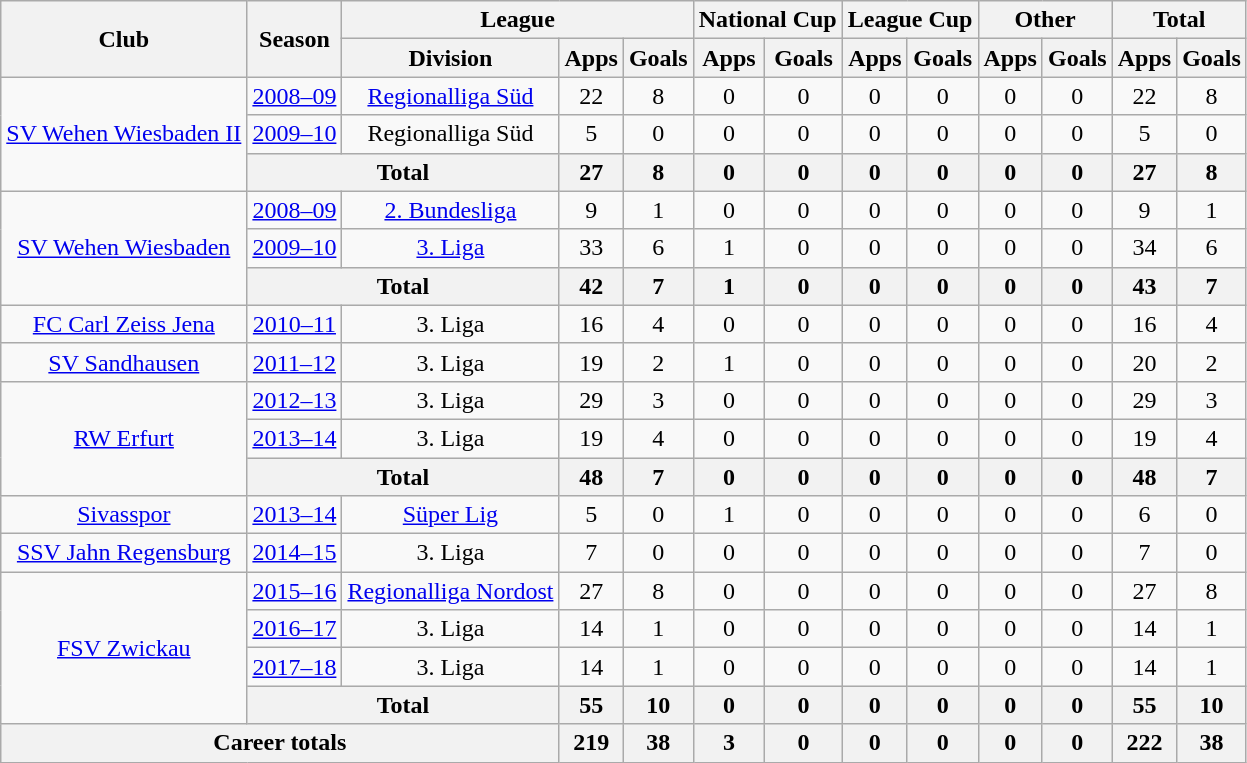<table class="wikitable" style="text-align: center">
<tr>
<th rowspan="2">Club</th>
<th rowspan="2">Season</th>
<th colspan="3">League</th>
<th colspan="2">National Cup</th>
<th colspan="2">League Cup</th>
<th colspan="2">Other</th>
<th colspan="2">Total</th>
</tr>
<tr>
<th>Division</th>
<th>Apps</th>
<th>Goals</th>
<th>Apps</th>
<th>Goals</th>
<th>Apps</th>
<th>Goals</th>
<th>Apps</th>
<th>Goals</th>
<th>Apps</th>
<th>Goals</th>
</tr>
<tr>
<td rowspan="3"><a href='#'>SV Wehen Wiesbaden II</a></td>
<td><a href='#'>2008–09</a></td>
<td><a href='#'>Regionalliga Süd</a></td>
<td>22</td>
<td>8</td>
<td>0</td>
<td>0</td>
<td>0</td>
<td>0</td>
<td>0</td>
<td>0</td>
<td>22</td>
<td>8</td>
</tr>
<tr>
<td><a href='#'>2009–10</a></td>
<td>Regionalliga Süd</td>
<td>5</td>
<td>0</td>
<td>0</td>
<td>0</td>
<td>0</td>
<td>0</td>
<td>0</td>
<td>0</td>
<td>5</td>
<td>0</td>
</tr>
<tr>
<th colspan="2">Total</th>
<th>27</th>
<th>8</th>
<th>0</th>
<th>0</th>
<th>0</th>
<th>0</th>
<th>0</th>
<th>0</th>
<th>27</th>
<th>8</th>
</tr>
<tr>
<td rowspan="3"><a href='#'>SV Wehen Wiesbaden</a></td>
<td><a href='#'>2008–09</a></td>
<td><a href='#'>2. Bundesliga</a></td>
<td>9</td>
<td>1</td>
<td>0</td>
<td>0</td>
<td>0</td>
<td>0</td>
<td>0</td>
<td>0</td>
<td>9</td>
<td>1</td>
</tr>
<tr>
<td><a href='#'>2009–10</a></td>
<td><a href='#'>3. Liga</a></td>
<td>33</td>
<td>6</td>
<td>1</td>
<td>0</td>
<td>0</td>
<td>0</td>
<td>0</td>
<td>0</td>
<td>34</td>
<td>6</td>
</tr>
<tr>
<th colspan="2">Total</th>
<th>42</th>
<th>7</th>
<th>1</th>
<th>0</th>
<th>0</th>
<th>0</th>
<th>0</th>
<th>0</th>
<th>43</th>
<th>7</th>
</tr>
<tr>
<td><a href='#'>FC Carl Zeiss Jena</a></td>
<td><a href='#'>2010–11</a></td>
<td>3. Liga</td>
<td>16</td>
<td>4</td>
<td>0</td>
<td>0</td>
<td>0</td>
<td>0</td>
<td>0</td>
<td>0</td>
<td>16</td>
<td>4</td>
</tr>
<tr>
<td><a href='#'>SV Sandhausen</a></td>
<td><a href='#'>2011–12</a></td>
<td>3. Liga</td>
<td>19</td>
<td>2</td>
<td>1</td>
<td>0</td>
<td>0</td>
<td>0</td>
<td>0</td>
<td>0</td>
<td>20</td>
<td>2</td>
</tr>
<tr>
<td rowspan="3"><a href='#'>RW Erfurt</a></td>
<td><a href='#'>2012–13</a></td>
<td>3. Liga</td>
<td>29</td>
<td>3</td>
<td>0</td>
<td>0</td>
<td>0</td>
<td>0</td>
<td>0</td>
<td>0</td>
<td>29</td>
<td>3</td>
</tr>
<tr>
<td><a href='#'>2013–14</a></td>
<td>3. Liga</td>
<td>19</td>
<td>4</td>
<td>0</td>
<td>0</td>
<td>0</td>
<td>0</td>
<td>0</td>
<td>0</td>
<td>19</td>
<td>4</td>
</tr>
<tr>
<th colspan="2">Total</th>
<th>48</th>
<th>7</th>
<th>0</th>
<th>0</th>
<th>0</th>
<th>0</th>
<th>0</th>
<th>0</th>
<th>48</th>
<th>7</th>
</tr>
<tr>
<td><a href='#'>Sivasspor</a></td>
<td><a href='#'>2013–14</a></td>
<td><a href='#'>Süper Lig</a></td>
<td>5</td>
<td>0</td>
<td>1</td>
<td>0</td>
<td>0</td>
<td>0</td>
<td>0</td>
<td>0</td>
<td>6</td>
<td>0</td>
</tr>
<tr>
<td><a href='#'>SSV Jahn Regensburg</a></td>
<td><a href='#'>2014–15</a></td>
<td>3. Liga</td>
<td>7</td>
<td>0</td>
<td>0</td>
<td>0</td>
<td>0</td>
<td>0</td>
<td>0</td>
<td>0</td>
<td>7</td>
<td>0</td>
</tr>
<tr>
<td rowspan="4"><a href='#'>FSV Zwickau</a></td>
<td><a href='#'>2015–16</a></td>
<td><a href='#'>Regionalliga Nordost</a></td>
<td>27</td>
<td>8</td>
<td>0</td>
<td>0</td>
<td>0</td>
<td>0</td>
<td>0</td>
<td>0</td>
<td>27</td>
<td>8</td>
</tr>
<tr>
<td><a href='#'>2016–17</a></td>
<td>3. Liga</td>
<td>14</td>
<td>1</td>
<td>0</td>
<td>0</td>
<td>0</td>
<td>0</td>
<td>0</td>
<td>0</td>
<td>14</td>
<td>1</td>
</tr>
<tr>
<td><a href='#'>2017–18</a></td>
<td>3. Liga</td>
<td>14</td>
<td>1</td>
<td>0</td>
<td>0</td>
<td>0</td>
<td>0</td>
<td>0</td>
<td>0</td>
<td>14</td>
<td>1</td>
</tr>
<tr>
<th colspan="2">Total</th>
<th>55</th>
<th>10</th>
<th>0</th>
<th>0</th>
<th>0</th>
<th>0</th>
<th>0</th>
<th>0</th>
<th>55</th>
<th>10</th>
</tr>
<tr>
<th colspan="3">Career totals</th>
<th>219</th>
<th>38</th>
<th>3</th>
<th>0</th>
<th>0</th>
<th>0</th>
<th>0</th>
<th>0</th>
<th>222</th>
<th>38</th>
</tr>
</table>
